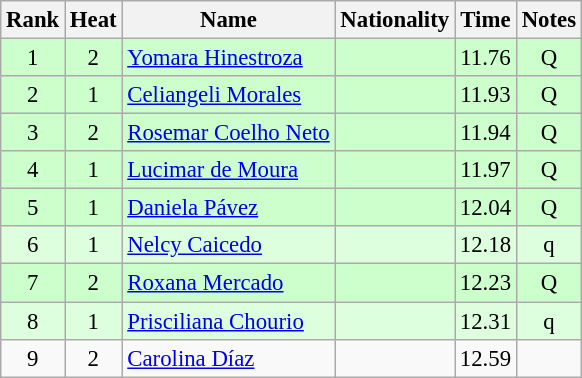<table class="wikitable sortable" style="text-align:center;font-size:95%">
<tr>
<th>Rank</th>
<th>Heat</th>
<th>Name</th>
<th>Nationality</th>
<th>Time</th>
<th>Notes</th>
</tr>
<tr bgcolor=ccffcc>
<td>1</td>
<td>2</td>
<td align=left><a href='#'>Yomara Hinestroza</a></td>
<td align=left></td>
<td>11.76</td>
<td>Q</td>
</tr>
<tr bgcolor=ccffcc>
<td>2</td>
<td>1</td>
<td align=left><a href='#'>Celiangeli Morales</a></td>
<td align=left></td>
<td>11.93</td>
<td>Q</td>
</tr>
<tr bgcolor=ccffcc>
<td>3</td>
<td>2</td>
<td align=left><a href='#'>Rosemar Coelho Neto</a></td>
<td align=left></td>
<td>11.94</td>
<td>Q</td>
</tr>
<tr bgcolor=ccffcc>
<td>4</td>
<td>1</td>
<td align=left><a href='#'>Lucimar de Moura</a></td>
<td align=left></td>
<td>11.97</td>
<td>Q</td>
</tr>
<tr bgcolor=ccffcc>
<td>5</td>
<td>1</td>
<td align=left><a href='#'>Daniela Pávez</a></td>
<td align=left></td>
<td>12.04</td>
<td>Q</td>
</tr>
<tr bgcolor=ddffdd>
<td>6</td>
<td>1</td>
<td align=left><a href='#'>Nelcy Caicedo</a></td>
<td align=left></td>
<td>12.18</td>
<td>q</td>
</tr>
<tr bgcolor=ccffcc>
<td>7</td>
<td>2</td>
<td align=left><a href='#'>Roxana Mercado</a></td>
<td align=left></td>
<td>12.23</td>
<td>Q</td>
</tr>
<tr bgcolor=ddffdd>
<td>8</td>
<td>1</td>
<td align=left><a href='#'>Prisciliana Chourio</a></td>
<td align=left></td>
<td>12.31</td>
<td>q</td>
</tr>
<tr>
<td>9</td>
<td>2</td>
<td align=left><a href='#'>Carolina Díaz</a></td>
<td align=left></td>
<td>12.59</td>
<td></td>
</tr>
</table>
